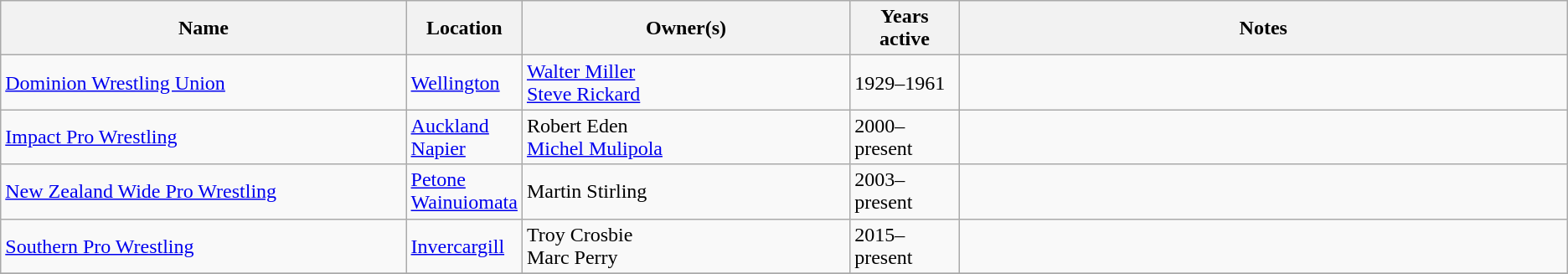<table class="sortable wikitable">
<tr>
<th width="26%">Name</th>
<th width="7%">Location</th>
<th width="21%">Owner(s)</th>
<th width="7%">Years active</th>
<th width="57%">Notes</th>
</tr>
<tr>
<td><a href='#'>Dominion Wrestling Union</a></td>
<td><a href='#'>Wellington</a></td>
<td><a href='#'>Walter Miller</a><br><a href='#'>Steve Rickard</a></td>
<td>1929–1961</td>
<td></td>
</tr>
<tr>
<td><a href='#'>Impact Pro Wrestling</a></td>
<td><a href='#'>Auckland</a><br><a href='#'>Napier</a></td>
<td>Robert Eden<br><a href='#'>Michel Mulipola</a></td>
<td>2000–present</td>
<td></td>
</tr>
<tr>
<td><a href='#'>New Zealand Wide Pro Wrestling</a></td>
<td><a href='#'>Petone</a> <br> <a href='#'>Wainuiomata</a></td>
<td>Martin Stirling</td>
<td>2003–present</td>
<td></td>
</tr>
<tr>
<td><a href='#'>Southern Pro Wrestling</a></td>
<td><a href='#'>Invercargill</a></td>
<td>Troy Crosbie <br> Marc Perry</td>
<td>2015–present</td>
<td></td>
</tr>
<tr>
</tr>
</table>
